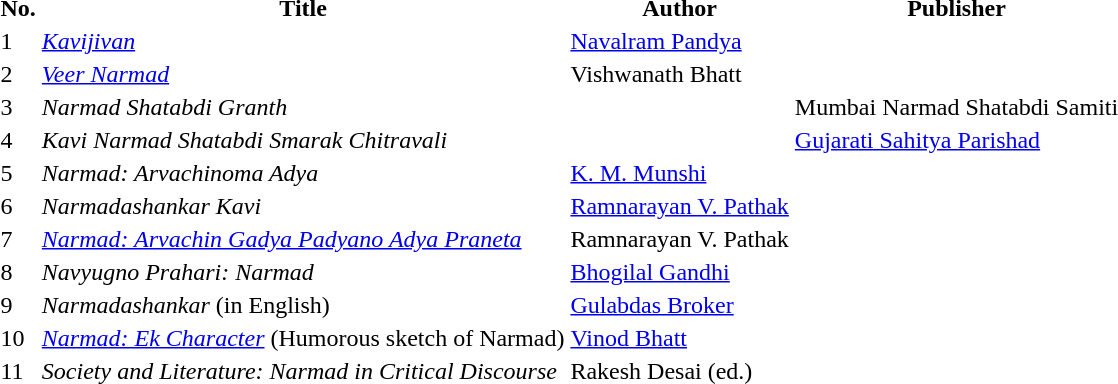<table>
<tr>
<th>No.</th>
<th>Title</th>
<th>Author</th>
<th>Publisher</th>
</tr>
<tr>
<td>1</td>
<td><em><a href='#'>Kavijivan</a></em></td>
<td><a href='#'>Navalram Pandya</a></td>
<td></td>
</tr>
<tr>
<td>2</td>
<td><a href='#'><em>Veer Narmad</em></a></td>
<td>Vishwanath Bhatt</td>
<td></td>
</tr>
<tr>
<td>3</td>
<td><em>Narmad Shatabdi Granth</em></td>
<td></td>
<td>Mumbai Narmad Shatabdi Samiti</td>
</tr>
<tr>
<td>4</td>
<td><em>Kavi Narmad Shatabdi Smarak Chitravali</em></td>
<td></td>
<td><a href='#'>Gujarati Sahitya Parishad</a></td>
</tr>
<tr>
<td>5</td>
<td><em>Narmad: Arvachinoma Adya</em></td>
<td><a href='#'>K. M. Munshi</a></td>
<td></td>
</tr>
<tr>
<td>6</td>
<td><em>Narmadashankar Kavi</em></td>
<td><a href='#'>Ramnarayan V. Pathak</a></td>
<td></td>
</tr>
<tr>
<td>7</td>
<td><a href='#'><em>Narmad: Arvachin Gadya Padyano Adya Praneta</em></a></td>
<td>Ramnarayan V. Pathak</td>
<td></td>
</tr>
<tr>
<td>8</td>
<td><em>Navyugno Prahari: Narmad</em></td>
<td><a href='#'>Bhogilal Gandhi</a></td>
<td></td>
</tr>
<tr>
<td>9</td>
<td><em>Narmadashankar</em> (in English)</td>
<td><a href='#'>Gulabdas Broker</a></td>
<td></td>
</tr>
<tr>
<td>10</td>
<td><a href='#'><em>Narmad: Ek Character</em></a> (Humorous sketch of Narmad)</td>
<td><a href='#'>Vinod Bhatt</a></td>
<td></td>
</tr>
<tr>
<td>11</td>
<td><em>Society and Literature: Narmad in Critical Discourse</em></td>
<td>Rakesh Desai (ed.)</td>
<td></td>
</tr>
</table>
